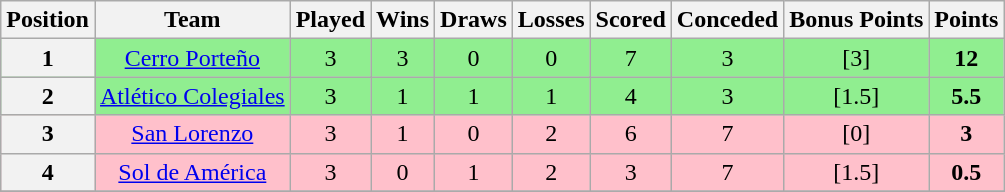<table class="wikitable" style="text-align:center">
<tr>
<th>Position</th>
<th>Team</th>
<th>Played</th>
<th>Wins</th>
<th>Draws</th>
<th>Losses</th>
<th>Scored</th>
<th>Conceded</th>
<th>Bonus Points</th>
<th>Points</th>
</tr>
<tr bgcolor="lightgreen">
<th>1</th>
<td><a href='#'>Cerro Porteño</a></td>
<td>3</td>
<td>3</td>
<td>0</td>
<td>0</td>
<td>7</td>
<td>3</td>
<td>[3]</td>
<td><strong>12</strong></td>
</tr>
<tr bgcolor="lightgreen">
<th>2</th>
<td><a href='#'>Atlético Colegiales</a></td>
<td>3</td>
<td>1</td>
<td>1</td>
<td>1</td>
<td>4</td>
<td>3</td>
<td>[1.5]</td>
<td><strong>5.5</strong></td>
</tr>
<tr bgcolor="pink">
<th>3</th>
<td><a href='#'>San Lorenzo</a></td>
<td>3</td>
<td>1</td>
<td>0</td>
<td>2</td>
<td>6</td>
<td>7</td>
<td>[0]</td>
<td><strong>3</strong></td>
</tr>
<tr bgcolor="pink">
<th>4</th>
<td><a href='#'>Sol de América</a></td>
<td>3</td>
<td>0</td>
<td>1</td>
<td>2</td>
<td>3</td>
<td>7</td>
<td>[1.5]</td>
<td><strong>0.5</strong></td>
</tr>
<tr>
</tr>
</table>
